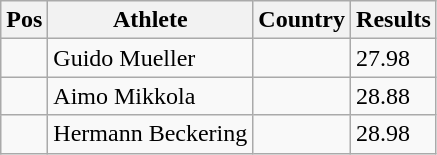<table class="wikitable">
<tr>
<th>Pos</th>
<th>Athlete</th>
<th>Country</th>
<th>Results</th>
</tr>
<tr>
<td align="center"></td>
<td>Guido Mueller</td>
<td></td>
<td>27.98</td>
</tr>
<tr>
<td align="center"></td>
<td>Aimo Mikkola</td>
<td></td>
<td>28.88</td>
</tr>
<tr>
<td align="center"></td>
<td>Hermann Beckering</td>
<td></td>
<td>28.98</td>
</tr>
</table>
